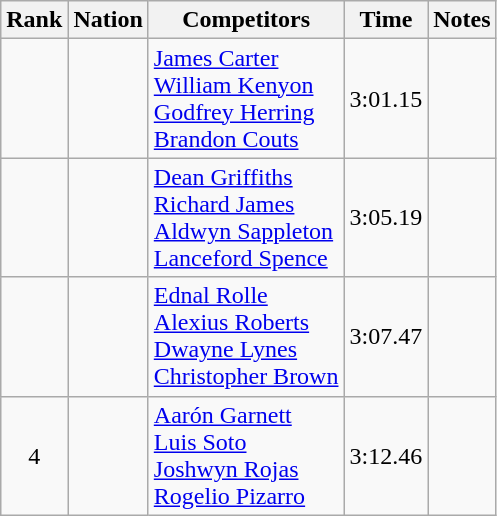<table class="wikitable sortable" style="text-align:center">
<tr>
<th>Rank</th>
<th>Nation</th>
<th>Competitors</th>
<th>Time</th>
<th>Notes</th>
</tr>
<tr>
<td align=center></td>
<td align=left></td>
<td align=left><a href='#'>James Carter</a><br><a href='#'>William Kenyon</a><br><a href='#'>Godfrey Herring</a><br><a href='#'>Brandon Couts</a></td>
<td>3:01.15</td>
<td></td>
</tr>
<tr>
<td align=center></td>
<td align=left></td>
<td align=left><a href='#'>Dean Griffiths</a><br><a href='#'>Richard James</a><br><a href='#'>Aldwyn Sappleton</a><br><a href='#'>Lanceford Spence</a></td>
<td>3:05.19</td>
<td></td>
</tr>
<tr>
<td align=center></td>
<td align=left></td>
<td align=left><a href='#'>Ednal Rolle</a><br><a href='#'>Alexius Roberts</a><br><a href='#'>Dwayne Lynes</a><br><a href='#'>Christopher Brown</a></td>
<td>3:07.47</td>
<td></td>
</tr>
<tr>
<td align=center>4</td>
<td align=left></td>
<td align=left><a href='#'>Aarón Garnett</a><br><a href='#'>Luis Soto</a><br><a href='#'>Joshwyn Rojas</a><br><a href='#'>Rogelio Pizarro</a></td>
<td>3:12.46</td>
<td></td>
</tr>
</table>
